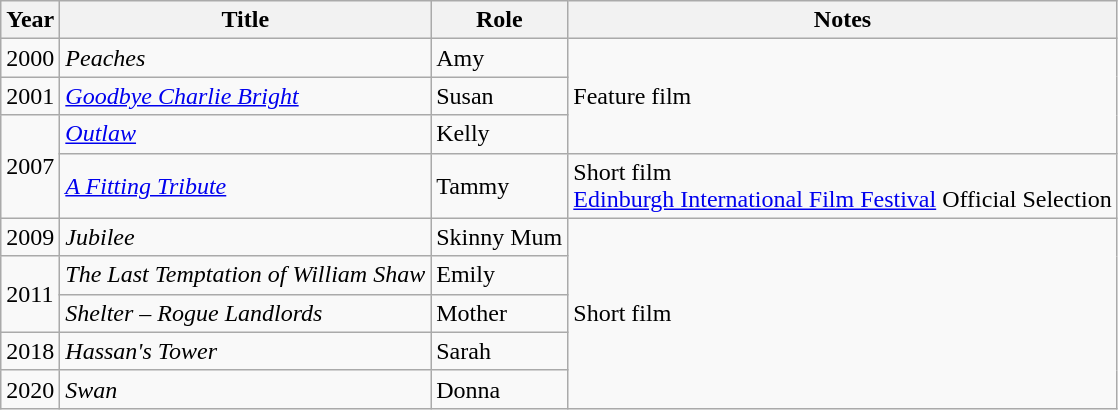<table class="wikitable">
<tr>
<th>Year</th>
<th>Title</th>
<th>Role</th>
<th>Notes</th>
</tr>
<tr>
<td>2000</td>
<td><em>Peaches</em></td>
<td>Amy</td>
<td rowspan="3">Feature film</td>
</tr>
<tr>
<td>2001</td>
<td><em><a href='#'>Goodbye Charlie Bright</a></em></td>
<td>Susan</td>
</tr>
<tr>
<td rowspan="2">2007</td>
<td><a href='#'><em>Outlaw</em></a></td>
<td>Kelly</td>
</tr>
<tr>
<td><em><a href='#'>A Fitting Tribute</a></em></td>
<td>Tammy</td>
<td>Short film<br><a href='#'>Edinburgh International Film Festival</a> Official Selection</td>
</tr>
<tr>
<td>2009</td>
<td><em>Jubilee</em></td>
<td>Skinny Mum</td>
<td rowspan="5">Short film</td>
</tr>
<tr>
<td rowspan="2">2011</td>
<td><em>The Last Temptation of William Shaw</em></td>
<td>Emily</td>
</tr>
<tr>
<td><em>Shelter – Rogue Landlords</em></td>
<td>Mother</td>
</tr>
<tr>
<td>2018</td>
<td><em>Hassan's Tower</em></td>
<td>Sarah</td>
</tr>
<tr>
<td>2020</td>
<td><em>Swan</em></td>
<td>Donna</td>
</tr>
</table>
